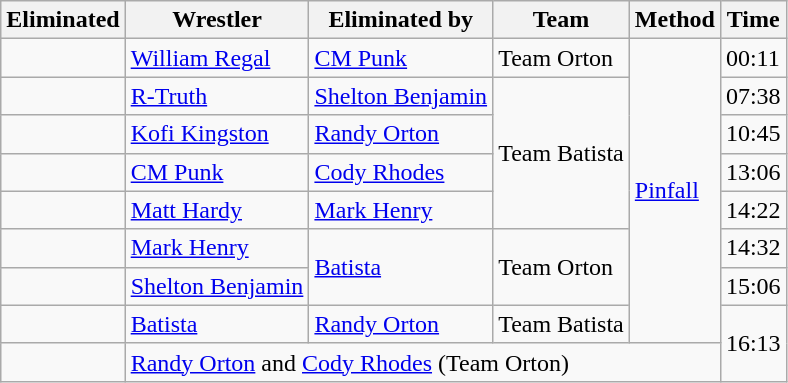<table class="wikitable sortable">
<tr>
<th>Eliminated</th>
<th>Wrestler</th>
<th>Eliminated by</th>
<th>Team</th>
<th>Method</th>
<th>Time</th>
</tr>
<tr>
<td></td>
<td><a href='#'>William Regal</a></td>
<td><a href='#'>CM Punk</a></td>
<td>Team Orton</td>
<td rowspan=8><a href='#'>Pinfall</a></td>
<td>00:11</td>
</tr>
<tr>
<td></td>
<td><a href='#'>R-Truth</a></td>
<td><a href='#'>Shelton Benjamin</a></td>
<td rowspan=4>Team Batista</td>
<td>07:38</td>
</tr>
<tr>
<td></td>
<td><a href='#'>Kofi Kingston</a></td>
<td><a href='#'>Randy Orton</a></td>
<td>10:45</td>
</tr>
<tr>
<td></td>
<td><a href='#'>CM Punk</a></td>
<td><a href='#'>Cody Rhodes</a></td>
<td>13:06</td>
</tr>
<tr>
<td></td>
<td><a href='#'>Matt Hardy</a></td>
<td><a href='#'>Mark Henry</a></td>
<td>14:22</td>
</tr>
<tr>
<td></td>
<td><a href='#'>Mark Henry</a></td>
<td rowspan=2><a href='#'>Batista</a></td>
<td rowspan=2>Team Orton</td>
<td>14:32</td>
</tr>
<tr>
<td></td>
<td><a href='#'>Shelton Benjamin</a></td>
<td>15:06</td>
</tr>
<tr>
<td></td>
<td><a href='#'>Batista</a></td>
<td><a href='#'>Randy Orton</a></td>
<td>Team Batista</td>
<td rowspan=2>16:13</td>
</tr>
<tr>
<td></td>
<td colspan="4"><a href='#'>Randy Orton</a> and <a href='#'>Cody Rhodes</a> (Team Orton)</td>
</tr>
</table>
